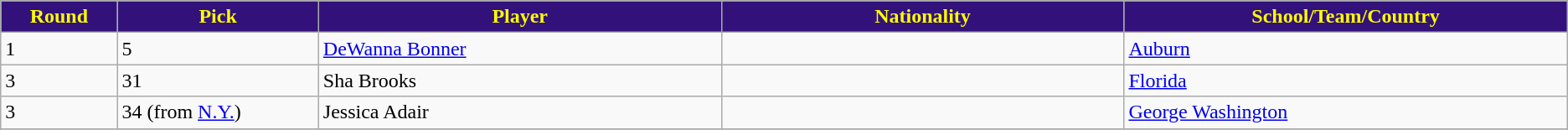<table class="wikitable">
<tr>
<th style="background:#32127A; color:#FFFF00;" width="2%">Round</th>
<th style="background:#32127A; color:#FFFF00;" width="5%">Pick</th>
<th style="background:#32127A; color:#FFFF00;" width="10%">Player</th>
<th style="background:#32127A; color:#FFFF00;" width="10%">Nationality</th>
<th style="background:#32127A; color:#FFFF00;" width="10%">School/Team/Country</th>
</tr>
<tr>
<td>1</td>
<td>5</td>
<td><a href='#'>DeWanna Bonner</a></td>
<td></td>
<td><a href='#'>Auburn</a></td>
</tr>
<tr>
<td>3</td>
<td>31</td>
<td>Sha Brooks</td>
<td></td>
<td><a href='#'>Florida</a></td>
</tr>
<tr>
<td>3</td>
<td>34 (from <a href='#'>N.Y.</a>)</td>
<td>Jessica Adair</td>
<td></td>
<td><a href='#'>George Washington</a></td>
</tr>
<tr>
</tr>
</table>
